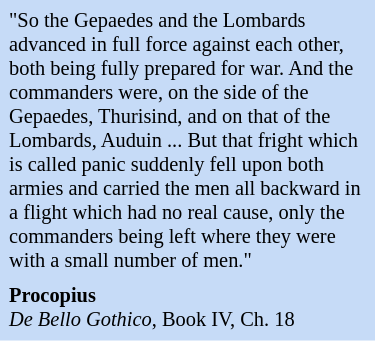<table class="toccolours" style="float: right; margin-left: 1em; margin-right: 0em; font-size: 85%; background:#c6dbf7; color:black; width:30em; max-width: 250px;" cellspacing="5">
<tr>
<td style="text-align: left;">"So the Gepaedes and the Lombards advanced in full force against each other, both being fully prepared for war. And the commanders were, on the side of the Gepaedes, Thurisind, and on that of the Lombards, Auduin ... But that fright which is called panic suddenly fell upon both armies and carried the men all backward in a flight which had no real cause, only the commanders being left where they were with a small number of men."</td>
</tr>
<tr>
<td style="text-align: left;"><strong>Procopius</strong><br> <em>De Bello Gothico</em>, Book IV, Ch. 18</td>
</tr>
</table>
